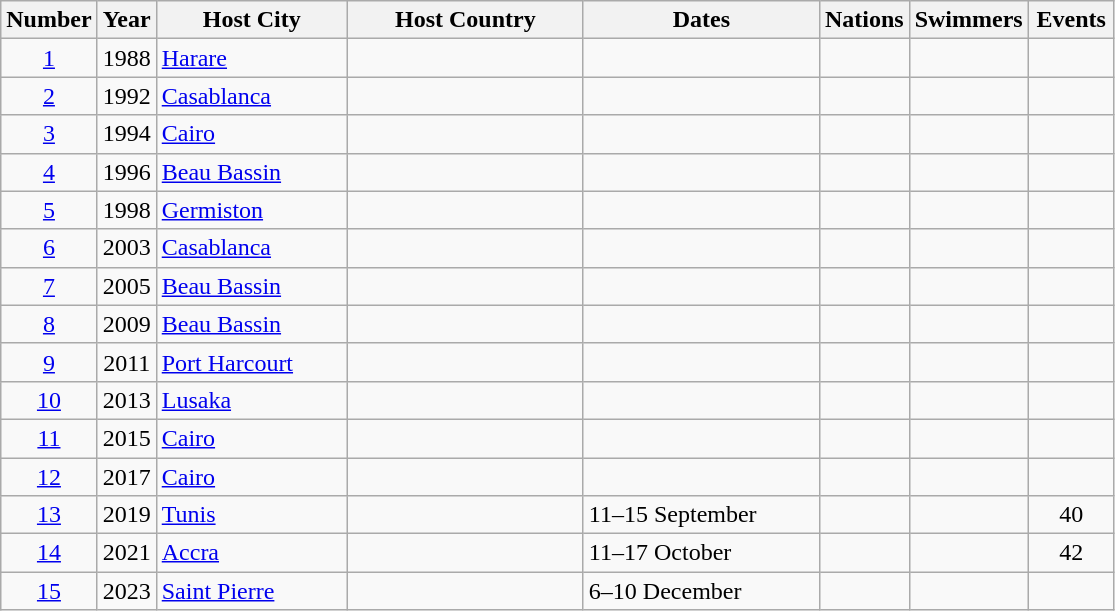<table class="wikitable">
<tr>
<th width=30>Number</th>
<th width=30>Year</th>
<th width=120>Host City</th>
<th width=150>Host Country</th>
<th width=150>Dates</th>
<th width=30>Nations</th>
<th width=30>Swimmers</th>
<th width=50>Events</th>
</tr>
<tr>
<td align=center><a href='#'>1</a></td>
<td align=center>1988</td>
<td><a href='#'>Harare</a></td>
<td></td>
<td></td>
<td align=center></td>
<td align=center></td>
<td align=center></td>
</tr>
<tr>
<td align=center><a href='#'>2</a></td>
<td align=center>1992</td>
<td><a href='#'>Casablanca</a></td>
<td></td>
<td></td>
<td align=center></td>
<td align=center></td>
<td align=center></td>
</tr>
<tr>
<td align=center><a href='#'>3</a></td>
<td align=center>1994</td>
<td><a href='#'>Cairo</a></td>
<td></td>
<td></td>
<td align=center></td>
<td align=center></td>
<td align=center></td>
</tr>
<tr>
<td align=center><a href='#'>4</a></td>
<td align=center>1996</td>
<td><a href='#'>Beau Bassin</a></td>
<td></td>
<td></td>
<td align=center></td>
<td align=center></td>
<td align=center></td>
</tr>
<tr>
<td align=center><a href='#'>5</a></td>
<td align=center>1998</td>
<td><a href='#'>Germiston</a></td>
<td></td>
<td></td>
<td align=center></td>
<td align=center></td>
<td align=center></td>
</tr>
<tr>
<td align=center><a href='#'>6</a></td>
<td align=center>2003</td>
<td><a href='#'>Casablanca</a></td>
<td></td>
<td></td>
<td align=center></td>
<td align=center></td>
<td align=center></td>
</tr>
<tr>
<td align=center><a href='#'>7</a></td>
<td align=center>2005</td>
<td><a href='#'>Beau Bassin</a></td>
<td></td>
<td></td>
<td align=center></td>
<td align=center></td>
<td align=center></td>
</tr>
<tr>
<td align=center><a href='#'>8</a></td>
<td align=center>2009</td>
<td><a href='#'>Beau Bassin</a></td>
<td></td>
<td></td>
<td align=center></td>
<td align=center></td>
<td align=center></td>
</tr>
<tr>
<td align=center><a href='#'>9</a></td>
<td align=center>2011</td>
<td><a href='#'>Port Harcourt</a></td>
<td></td>
<td></td>
<td align=center></td>
<td align=center></td>
<td align=center></td>
</tr>
<tr>
<td align=center><a href='#'>10</a></td>
<td>2013</td>
<td><a href='#'>Lusaka</a></td>
<td></td>
<td></td>
<td align=center></td>
<td align=center></td>
<td align=center></td>
</tr>
<tr>
<td align=center><a href='#'>11</a></td>
<td align=center>2015</td>
<td><a href='#'>Cairo</a></td>
<td></td>
<td></td>
<td align=center></td>
<td align=center></td>
<td align=center></td>
</tr>
<tr>
<td align=center><a href='#'>12</a></td>
<td align=center>2017</td>
<td><a href='#'>Cairo</a></td>
<td></td>
<td></td>
<td align=center></td>
<td align=center></td>
<td align=center></td>
</tr>
<tr>
<td align=center><a href='#'>13</a></td>
<td align=center>2019</td>
<td><a href='#'>Tunis</a></td>
<td></td>
<td>11–15 September</td>
<td align=center></td>
<td align=center></td>
<td align=center>40</td>
</tr>
<tr>
<td align=center><a href='#'>14</a></td>
<td align=center>2021</td>
<td><a href='#'>Accra</a></td>
<td></td>
<td>11–17 October</td>
<td align=center></td>
<td align=center></td>
<td align=center>42</td>
</tr>
<tr>
<td align=center><a href='#'>15</a></td>
<td align=center>2023</td>
<td><a href='#'>Saint Pierre</a></td>
<td></td>
<td>6–10 December</td>
<td align=center></td>
<td align=center></td>
<td align=center></td>
</tr>
</table>
